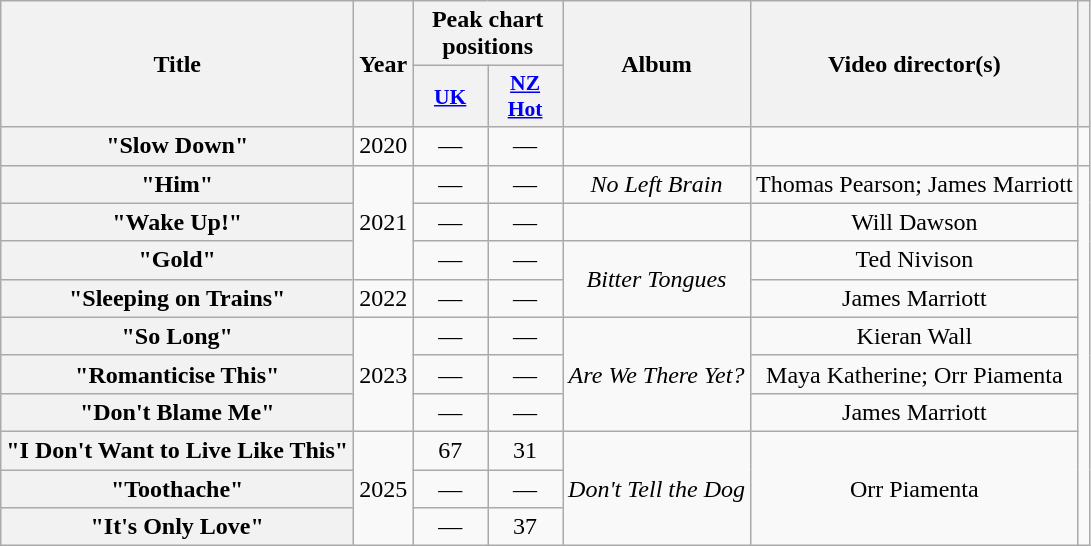<table class="wikitable plainrowheaders" style="text-align:center;">
<tr>
<th scope="col" rowspan="2">Title</th>
<th scope="col" rowspan="2">Year</th>
<th scope="col" colspan="2">Peak chart positions</th>
<th scope="col" rowspan="2">Album</th>
<th scope="col" rowspan="2">Video director(s)</th>
<th scope="col" rowspan="2"></th>
</tr>
<tr>
<th scope="col" style="width:3em;font-size:90%"><a href='#'>UK</a><br></th>
<th scope="col" style="width:3em;font-size:90%"><a href='#'>NZ<br>Hot</a><br></th>
</tr>
<tr>
<th scope="row">"Slow Down"</th>
<td rowspan=1>2020</td>
<td>—</td>
<td>—</td>
<td></td>
<td></td>
<td></td>
</tr>
<tr>
<th scope="row">"Him"</th>
<td rowspan=3>2021</td>
<td>—</td>
<td>—</td>
<td><em>No Left Brain</em></td>
<td>Thomas Pearson; James Marriott</td>
<td rowspan="10"></td>
</tr>
<tr>
<th scope="row">"Wake Up!"</th>
<td>—</td>
<td>—</td>
<td></td>
<td>Will Dawson</td>
</tr>
<tr>
<th scope="row">"Gold"</th>
<td>—</td>
<td>—</td>
<td rowspan=2><em>Bitter Tongues</em></td>
<td>Ted Nivison</td>
</tr>
<tr>
<th scope="row">"Sleeping on Trains"</th>
<td>2022</td>
<td>—</td>
<td>—</td>
<td>James Marriott</td>
</tr>
<tr>
<th scope="row">"So Long"</th>
<td rowspan=3>2023</td>
<td>—</td>
<td>—</td>
<td rowspan=3><em>Are We There Yet?</em></td>
<td>Kieran Wall</td>
</tr>
<tr>
<th scope="row">"Romanticise This"</th>
<td>—</td>
<td>—</td>
<td>Maya Katherine; Orr Piamenta</td>
</tr>
<tr>
<th scope="row">"Don't Blame Me"</th>
<td>—</td>
<td>—</td>
<td>James Marriott</td>
</tr>
<tr>
<th scope="row">"I Don't Want to Live Like This"</th>
<td rowspan="3">2025</td>
<td>67</td>
<td>31</td>
<td rowspan="3"><em>Don't Tell the Dog</em></td>
<td rowspan=3>Orr Piamenta</td>
</tr>
<tr>
<th scope="row">"Toothache"</th>
<td>—</td>
<td>—</td>
</tr>
<tr>
<th scope="row">"It's Only Love"</th>
<td>—</td>
<td>37</td>
</tr>
</table>
